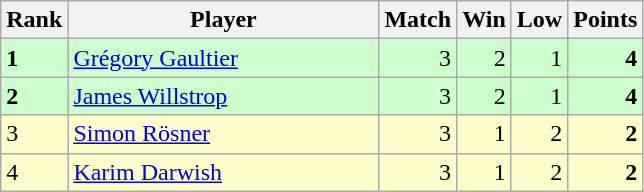<table class="wikitable">
<tr>
<th width=20>Rank</th>
<th width=200>Player</th>
<th width=20>Match</th>
<th width=20>Win</th>
<th width=20>Low</th>
<th width=20>Points</th>
</tr>
<tr style="text-align:right; background:#cfc;">
<td align="left"><strong>1</strong></td>
<td style="text-align:left;"> <a href='#'>Grégory Gaultier</a></td>
<td>3</td>
<td>2</td>
<td>1</td>
<td><strong>4</strong></td>
</tr>
<tr style="text-align:right; background:#cfc;">
<td align="left"><strong>2</strong></td>
<td style="text-align:left;"> <a href='#'>James Willstrop</a></td>
<td>3</td>
<td>2</td>
<td>1</td>
<td><strong>4</strong></td>
</tr>
<tr style="text-align:right; background:#ffc;">
<td align="left">3</td>
<td style="text-align:left;"> <a href='#'>Simon Rösner</a></td>
<td>3</td>
<td>1</td>
<td>2</td>
<td><strong>2</strong></td>
</tr>
<tr style="text-align:right; background:#ffc;">
<td align="left">4</td>
<td style="text-align:left;"> <a href='#'>Karim Darwish</a></td>
<td>3</td>
<td>1</td>
<td>2</td>
<td><strong>2</strong></td>
</tr>
</table>
